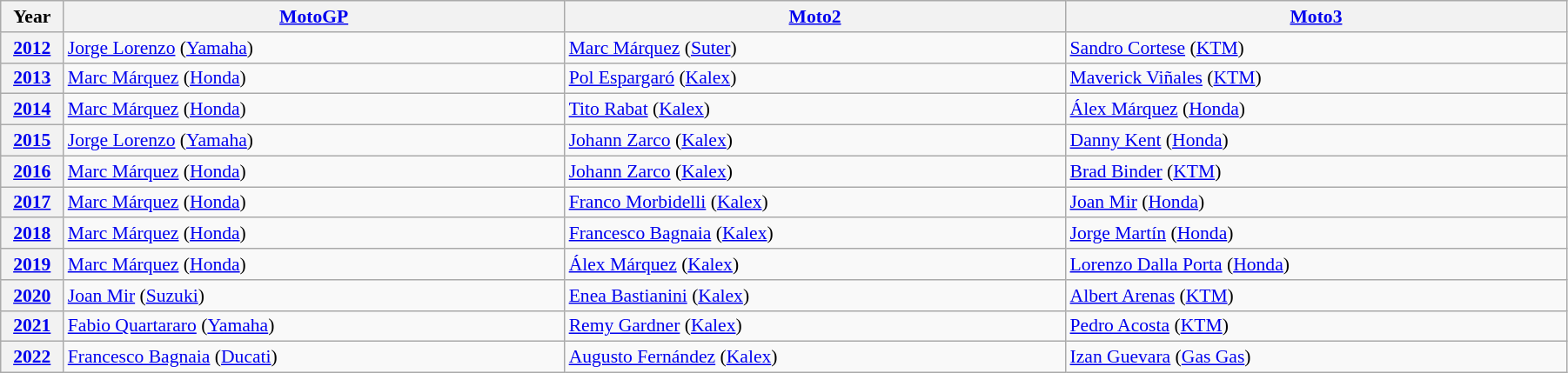<table class="wikitable" width="95%" style="font-size:90%">
<tr>
<th width=4%>Year</th>
<th width=32%><a href='#'>MotoGP</a></th>
<th width=32%><a href='#'>Moto2</a></th>
<th width=32%><a href='#'>Moto3</a></th>
</tr>
<tr>
<th><a href='#'>2012</a></th>
<td> <a href='#'>Jorge Lorenzo</a> (<a href='#'>Yamaha</a>)</td>
<td> <a href='#'>Marc Márquez</a> (<a href='#'>Suter</a>)</td>
<td> <a href='#'>Sandro Cortese</a> (<a href='#'>KTM</a>)</td>
</tr>
<tr>
<th><a href='#'>2013</a></th>
<td> <a href='#'>Marc Márquez</a> (<a href='#'>Honda</a>)</td>
<td> <a href='#'>Pol Espargaró</a> (<a href='#'>Kalex</a>)</td>
<td> <a href='#'>Maverick Viñales</a> (<a href='#'>KTM</a>)</td>
</tr>
<tr>
<th><a href='#'>2014</a></th>
<td> <a href='#'>Marc Márquez</a> (<a href='#'>Honda</a>)</td>
<td> <a href='#'>Tito Rabat</a> (<a href='#'>Kalex</a>)</td>
<td> <a href='#'>Álex Márquez</a> (<a href='#'>Honda</a>)</td>
</tr>
<tr>
<th><a href='#'>2015</a></th>
<td> <a href='#'>Jorge Lorenzo</a> (<a href='#'>Yamaha</a>)</td>
<td> <a href='#'>Johann Zarco</a> (<a href='#'>Kalex</a>)</td>
<td> <a href='#'>Danny Kent</a> (<a href='#'>Honda</a>)</td>
</tr>
<tr>
<th><a href='#'>2016</a></th>
<td> <a href='#'>Marc Márquez</a> (<a href='#'>Honda</a>)</td>
<td> <a href='#'>Johann Zarco</a> (<a href='#'>Kalex</a>)</td>
<td> <a href='#'>Brad Binder</a> (<a href='#'>KTM</a>)</td>
</tr>
<tr>
<th><a href='#'>2017</a></th>
<td> <a href='#'>Marc Márquez</a> (<a href='#'>Honda</a>)</td>
<td> <a href='#'>Franco Morbidelli</a> (<a href='#'>Kalex</a>)</td>
<td> <a href='#'>Joan Mir</a> (<a href='#'>Honda</a>)</td>
</tr>
<tr>
<th><a href='#'>2018</a></th>
<td> <a href='#'>Marc Márquez</a> (<a href='#'>Honda</a>)</td>
<td> <a href='#'>Francesco Bagnaia</a> (<a href='#'>Kalex</a>)</td>
<td> <a href='#'>Jorge Martín</a> (<a href='#'>Honda</a>)</td>
</tr>
<tr>
<th><a href='#'>2019</a></th>
<td> <a href='#'>Marc Márquez</a> (<a href='#'>Honda</a>)</td>
<td> <a href='#'>Álex Márquez</a> (<a href='#'>Kalex</a>)</td>
<td> <a href='#'>Lorenzo Dalla Porta</a> (<a href='#'>Honda</a>)</td>
</tr>
<tr>
<th><a href='#'>2020</a></th>
<td> <a href='#'>Joan Mir</a> (<a href='#'>Suzuki</a>)</td>
<td> <a href='#'>Enea Bastianini</a> (<a href='#'>Kalex</a>)</td>
<td> <a href='#'>Albert Arenas</a> (<a href='#'>KTM</a>)</td>
</tr>
<tr>
<th><a href='#'>2021</a></th>
<td> <a href='#'>Fabio Quartararo</a> (<a href='#'>Yamaha</a>)</td>
<td> <a href='#'>Remy Gardner</a> (<a href='#'>Kalex</a>)</td>
<td> <a href='#'>Pedro Acosta</a> (<a href='#'>KTM</a>)</td>
</tr>
<tr>
<th><a href='#'>2022</a></th>
<td> <a href='#'>Francesco Bagnaia</a> (<a href='#'>Ducati</a>)</td>
<td> <a href='#'>Augusto Fernández</a> (<a href='#'>Kalex</a>)</td>
<td> <a href='#'>Izan Guevara</a> (<a href='#'>Gas Gas</a>)</td>
</tr>
</table>
